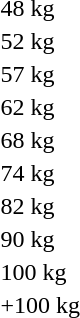<table>
<tr>
<td>48 kg</td>
<td></td>
<td></td>
<td></td>
</tr>
<tr>
<td>52 kg</td>
<td></td>
<td></td>
<td></td>
</tr>
<tr>
<td>57 kg</td>
<td></td>
<td></td>
<td></td>
</tr>
<tr>
<td>62 kg</td>
<td></td>
<td></td>
<td></td>
</tr>
<tr>
<td>68 kg</td>
<td></td>
<td></td>
<td></td>
</tr>
<tr>
<td>74 kg</td>
<td></td>
<td></td>
<td></td>
</tr>
<tr>
<td>82 kg</td>
<td></td>
<td></td>
<td></td>
</tr>
<tr>
<td>90 kg</td>
<td></td>
<td></td>
<td></td>
</tr>
<tr>
<td>100 kg</td>
<td></td>
<td></td>
<td></td>
</tr>
<tr>
<td>+100 kg</td>
<td></td>
<td></td>
<td></td>
</tr>
</table>
